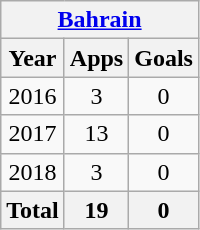<table class="wikitable" style="text-align:center">
<tr>
<th colspan=3><a href='#'>Bahrain</a></th>
</tr>
<tr>
<th>Year</th>
<th>Apps</th>
<th>Goals</th>
</tr>
<tr>
<td>2016</td>
<td>3</td>
<td>0</td>
</tr>
<tr>
<td>2017</td>
<td>13</td>
<td>0</td>
</tr>
<tr>
<td>2018</td>
<td>3</td>
<td>0</td>
</tr>
<tr>
<th>Total</th>
<th>19</th>
<th>0</th>
</tr>
</table>
